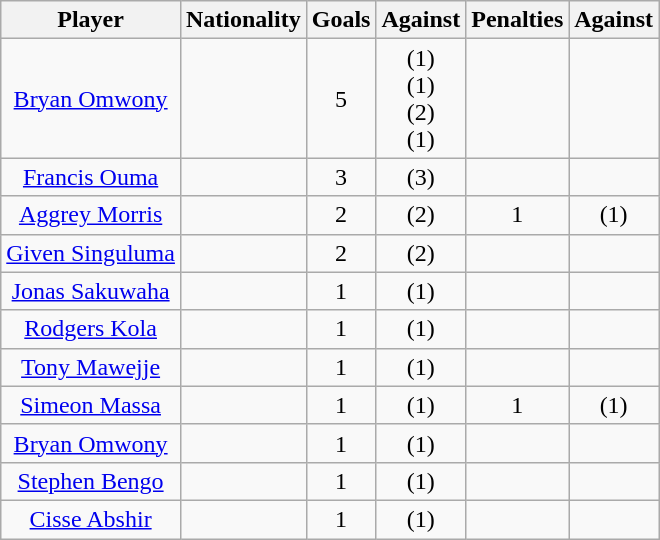<table class="wikitable sortable" style="text-align: center;">
<tr>
<th>Player</th>
<th>Nationality</th>
<th>Goals</th>
<th>Against</th>
<th>Penalties</th>
<th>Against</th>
</tr>
<tr>
<td><a href='#'>Bryan Omwony</a></td>
<td></td>
<td>5</td>
<td> (1) <br>  (1) <br>  (2) <br>  (1)</td>
<td></td>
<td></td>
</tr>
<tr>
<td><a href='#'>Francis Ouma</a></td>
<td></td>
<td>3</td>
<td> (3)</td>
<td></td>
<td></td>
</tr>
<tr>
<td><a href='#'>Aggrey Morris</a></td>
<td></td>
<td>2</td>
<td> (2)</td>
<td>1</td>
<td> (1)</td>
</tr>
<tr>
<td><a href='#'>Given Singuluma</a></td>
<td></td>
<td>2</td>
<td> (2)</td>
<td></td>
<td></td>
</tr>
<tr>
<td><a href='#'>Jonas Sakuwaha</a></td>
<td></td>
<td>1</td>
<td> (1)</td>
<td></td>
<td></td>
</tr>
<tr>
<td><a href='#'>Rodgers Kola</a></td>
<td></td>
<td>1</td>
<td> (1)</td>
<td></td>
<td></td>
</tr>
<tr>
<td><a href='#'>Tony Mawejje</a></td>
<td></td>
<td>1</td>
<td> (1)</td>
<td></td>
<td></td>
</tr>
<tr>
<td><a href='#'>Simeon Massa</a></td>
<td></td>
<td>1</td>
<td> (1)</td>
<td>1</td>
<td> (1)</td>
</tr>
<tr>
<td><a href='#'>Bryan Omwony</a></td>
<td></td>
<td>1</td>
<td> (1)</td>
<td></td>
<td></td>
</tr>
<tr>
<td><a href='#'>Stephen Bengo</a></td>
<td></td>
<td>1</td>
<td> (1)</td>
<td></td>
<td></td>
</tr>
<tr>
<td><a href='#'>Cisse Abshir</a></td>
<td></td>
<td>1</td>
<td> (1)</td>
<td></td>
<td></td>
</tr>
</table>
